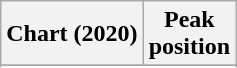<table class="wikitable sortable plainrowheaders" style="text-align:center">
<tr>
<th scope="col">Chart (2020)</th>
<th scope="col">Peak<br>position</th>
</tr>
<tr>
</tr>
<tr>
</tr>
<tr>
</tr>
</table>
